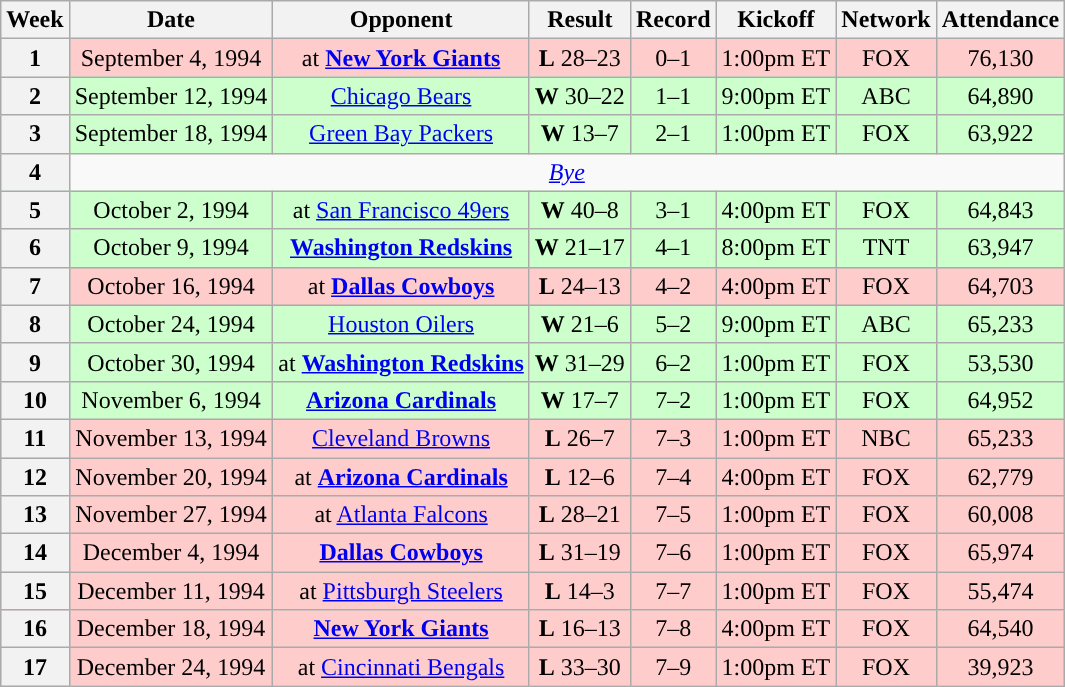<table class="wikitable" style="text-align:center">
<tr>
<th>Week</th>
<th>Date</th>
<th>Opponent</th>
<th>Result</th>
<th>Record</th>
<th>Kickoff</th>
<th>Network</th>
<th>Attendance</th>
</tr>
<tr style="background: #fcc">
<th>1</th>
<td>September 4, 1994</td>
<td>at <strong><a href='#'>New York Giants</a></strong></td>
<td><strong>L</strong> 28–23</td>
<td>0–1</td>
<td>1:00pm ET</td>
<td>FOX</td>
<td>76,130</td>
</tr>
<tr style="background: #cfc">
<th>2</th>
<td>September 12, 1994</td>
<td><a href='#'>Chicago Bears</a></td>
<td><strong>W</strong> 30–22</td>
<td>1–1</td>
<td>9:00pm ET</td>
<td>ABC</td>
<td>64,890</td>
</tr>
<tr style="background: #cfc">
<th>3</th>
<td>September 18, 1994</td>
<td><a href='#'>Green Bay Packers</a></td>
<td><strong>W</strong> 13–7</td>
<td>2–1</td>
<td>1:00pm ET</td>
<td>FOX</td>
<td>63,922</td>
</tr>
<tr>
<th>4</th>
<td colspan="7" style="text-align:center;"><em><a href='#'>Bye</a></em></td>
</tr>
<tr style="background: #cfc">
<th>5</th>
<td>October 2, 1994</td>
<td>at <a href='#'>San Francisco 49ers</a></td>
<td><strong>W</strong> 40–8</td>
<td>3–1</td>
<td>4:00pm ET</td>
<td>FOX</td>
<td>64,843</td>
</tr>
<tr style="background: #cfc">
<th>6</th>
<td>October 9, 1994</td>
<td><strong><a href='#'>Washington Redskins</a></strong></td>
<td><strong>W</strong> 21–17</td>
<td>4–1</td>
<td>8:00pm ET</td>
<td>TNT</td>
<td>63,947</td>
</tr>
<tr style="background: #fcc">
<th>7</th>
<td>October 16, 1994</td>
<td>at <strong><a href='#'>Dallas Cowboys</a></strong></td>
<td><strong>L</strong> 24–13</td>
<td>4–2</td>
<td>4:00pm ET</td>
<td>FOX</td>
<td>64,703</td>
</tr>
<tr style="background: #cfc">
<th>8</th>
<td>October 24, 1994</td>
<td><a href='#'>Houston Oilers</a></td>
<td><strong>W</strong> 21–6</td>
<td>5–2</td>
<td>9:00pm ET</td>
<td>ABC</td>
<td>65,233</td>
</tr>
<tr style="background: #cfc">
<th>9</th>
<td>October 30, 1994</td>
<td>at <strong><a href='#'>Washington Redskins</a></strong></td>
<td><strong>W</strong> 31–29</td>
<td>6–2</td>
<td>1:00pm ET</td>
<td>FOX</td>
<td>53,530</td>
</tr>
<tr style="background: #cfc">
<th>10</th>
<td>November 6, 1994</td>
<td><strong><a href='#'>Arizona Cardinals</a></strong></td>
<td><strong>W</strong> 17–7</td>
<td>7–2</td>
<td>1:00pm ET</td>
<td>FOX</td>
<td>64,952</td>
</tr>
<tr style="background: #fcc">
<th>11</th>
<td>November 13, 1994</td>
<td><a href='#'>Cleveland Browns</a></td>
<td><strong>L</strong> 26–7</td>
<td>7–3</td>
<td>1:00pm ET</td>
<td>NBC</td>
<td>65,233</td>
</tr>
<tr style="background: #fcc">
<th>12</th>
<td>November 20, 1994</td>
<td>at <strong><a href='#'>Arizona Cardinals</a></strong></td>
<td><strong>L</strong> 12–6</td>
<td>7–4</td>
<td>4:00pm ET</td>
<td>FOX</td>
<td>62,779</td>
</tr>
<tr style="background: #fcc">
<th>13</th>
<td>November 27, 1994</td>
<td>at <a href='#'>Atlanta Falcons</a></td>
<td><strong>L</strong> 28–21</td>
<td>7–5</td>
<td>1:00pm ET</td>
<td>FOX</td>
<td>60,008</td>
</tr>
<tr style="background: #fcc">
<th>14</th>
<td>December 4, 1994</td>
<td><strong><a href='#'>Dallas Cowboys</a></strong></td>
<td><strong>L</strong> 31–19</td>
<td>7–6</td>
<td>1:00pm ET</td>
<td>FOX</td>
<td>65,974</td>
</tr>
<tr style="background: #fcc">
<th>15</th>
<td>December 11, 1994</td>
<td>at <a href='#'>Pittsburgh Steelers</a></td>
<td><strong>L</strong> 14–3</td>
<td>7–7</td>
<td>1:00pm ET</td>
<td>FOX</td>
<td>55,474</td>
</tr>
<tr style="background: #fcc">
<th>16</th>
<td>December 18, 1994</td>
<td><strong><a href='#'>New York Giants</a></strong></td>
<td><strong>L</strong> 16–13</td>
<td>7–8</td>
<td>4:00pm ET</td>
<td>FOX</td>
<td>64,540</td>
</tr>
<tr style="background: #fcc">
<th>17</th>
<td>December 24, 1994</td>
<td>at <a href='#'>Cincinnati Bengals</a></td>
<td><strong>L</strong> 33–30</td>
<td>7–9</td>
<td>1:00pm ET</td>
<td>FOX</td>
<td>39,923</td>
</tr>
</table>
